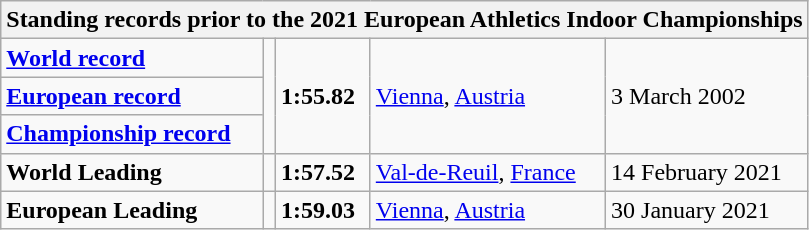<table class="wikitable">
<tr>
<th colspan="5">Standing records prior to the 2021 European Athletics Indoor Championships</th>
</tr>
<tr>
<td><strong><a href='#'>World record</a></strong></td>
<td rowspan="3"></td>
<td rowspan="3"><strong>1:55.82</strong></td>
<td rowspan="3"><a href='#'>Vienna</a>, <a href='#'>Austria</a></td>
<td rowspan="3">3 March 2002</td>
</tr>
<tr>
<td><strong><a href='#'>European record</a></strong></td>
</tr>
<tr>
<td><strong><a href='#'>Championship record</a></strong></td>
</tr>
<tr>
<td><strong>World Leading</strong></td>
<td></td>
<td><strong>1:57.52</strong></td>
<td><a href='#'>Val-de-Reuil</a>, <a href='#'>France</a></td>
<td>14 February 2021</td>
</tr>
<tr>
<td><strong>European Leading</strong></td>
<td></td>
<td><strong>1:59.03</strong></td>
<td><a href='#'>Vienna</a>, <a href='#'>Austria</a></td>
<td>30 January 2021</td>
</tr>
</table>
